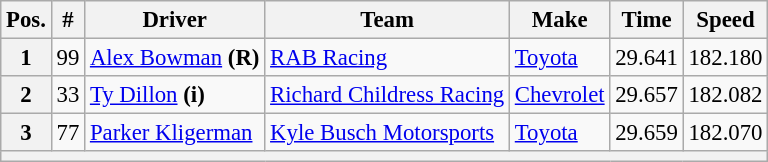<table class="wikitable" style="font-size:95%">
<tr>
<th>Pos.</th>
<th>#</th>
<th>Driver</th>
<th>Team</th>
<th>Make</th>
<th>Time</th>
<th>Speed</th>
</tr>
<tr>
<th>1</th>
<td>99</td>
<td><a href='#'>Alex Bowman</a> <strong>(R)</strong></td>
<td><a href='#'>RAB Racing</a></td>
<td><a href='#'>Toyota</a></td>
<td>29.641</td>
<td>182.180</td>
</tr>
<tr>
<th>2</th>
<td>33</td>
<td><a href='#'>Ty Dillon</a> <strong>(i)</strong></td>
<td><a href='#'>Richard Childress Racing</a></td>
<td><a href='#'>Chevrolet</a></td>
<td>29.657</td>
<td>182.082</td>
</tr>
<tr>
<th>3</th>
<td>77</td>
<td><a href='#'>Parker Kligerman</a></td>
<td><a href='#'>Kyle Busch Motorsports</a></td>
<td><a href='#'>Toyota</a></td>
<td>29.659</td>
<td>182.070</td>
</tr>
<tr>
<th colspan="7"></th>
</tr>
</table>
